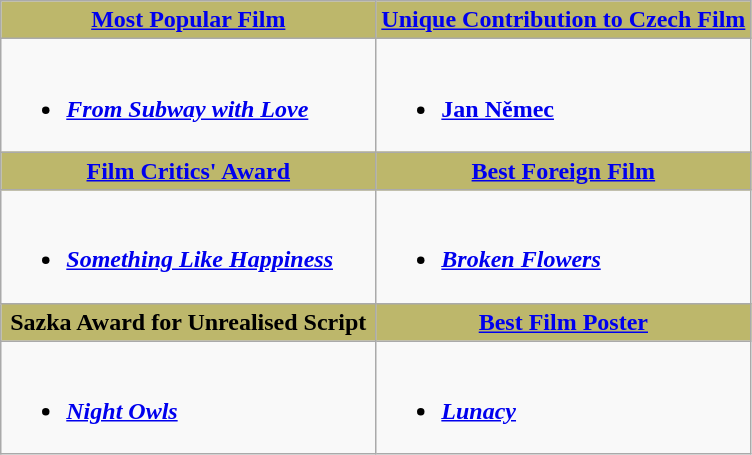<table class=wikitable>
<tr>
<th style="background:#BDB76B; width: 50%"><a href='#'>Most Popular Film</a></th>
<th style="background:#BDB76B;"><a href='#'>Unique Contribution to Czech Film</a></th>
</tr>
<tr>
<td valign="top"><br><ul><li><strong><em><a href='#'>From Subway with Love</a></em></strong></li></ul></td>
<td valign="top"><br><ul><li><strong><a href='#'>Jan Němec</a></strong></li></ul></td>
</tr>
<tr>
<th style="background:#BDB76B; width: 50%"><a href='#'>Film Critics' Award</a></th>
<th style="background:#BDB76B; width: 50%"><a href='#'>Best Foreign Film</a></th>
</tr>
<tr>
<td valign="top"><br><ul><li><strong><em><a href='#'>Something Like Happiness</a></em></strong></li></ul></td>
<td valign="top"><br><ul><li><strong><em><a href='#'>Broken Flowers</a></em></strong></li></ul></td>
</tr>
<tr>
<th style="background:#BDB76B; width: 50%">Sazka Award for Unrealised Script</th>
<th style="background:#BDB76B; width: 50%"><a href='#'>Best Film Poster</a></th>
</tr>
<tr>
<td valign="top"><br><ul><li><strong><em><a href='#'>Night Owls</a></em></strong></li></ul></td>
<td valign="top"><br><ul><li><strong><em><a href='#'>Lunacy</a></em></strong></li></ul></td>
</tr>
</table>
